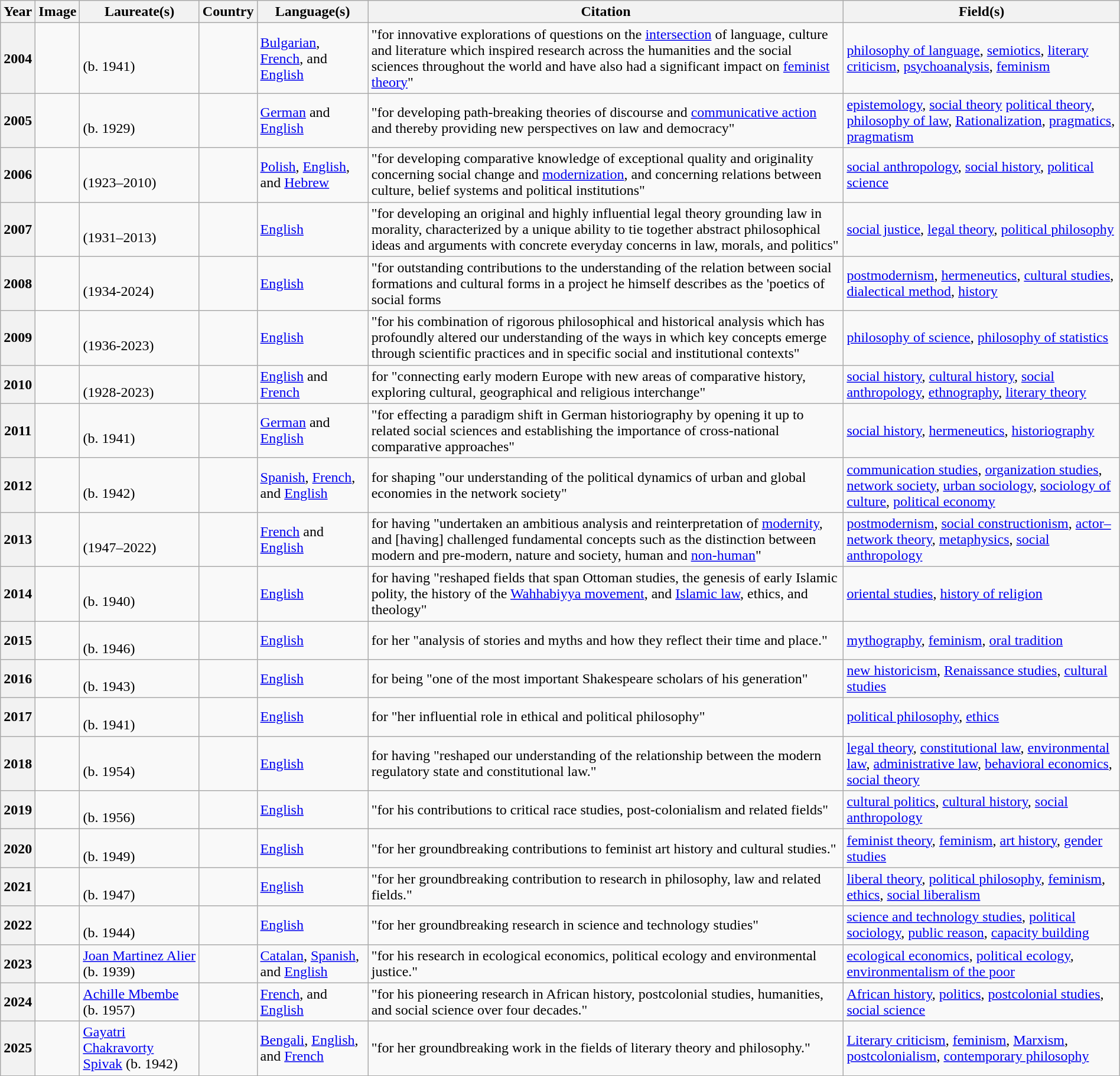<table style="margin:auto;"  class="wikitable sortable">
<tr>
<th scope="col">Year</th>
<th scope="col" class="unsortable">Image</th>
<th scope="col">Laureate(s)</th>
<th scope="col">Country</th>
<th scope="col">Language(s)</th>
<th scope="col" class="unsortable">Citation</th>
<th scope="col" class="unsortable">Field(s)</th>
</tr>
<tr>
<th scope="row">2004</th>
<td></td>
<td><br>(b. 1941)</td>
<td><br></td>
<td><a href='#'>Bulgarian</a>, <a href='#'>French</a>, and <a href='#'>English</a></td>
<td>"for innovative explorations of questions on the <a href='#'>intersection</a> of language, culture and literature which inspired research across the humanities and the social sciences throughout the world and have also had a significant impact on <a href='#'>feminist theory</a>"</td>
<td><a href='#'>philosophy of language</a>, <a href='#'>semiotics</a>, <a href='#'>literary criticism</a>, <a href='#'>psychoanalysis</a>, <a href='#'>feminism</a></td>
</tr>
<tr>
<th scope="row">2005</th>
<td></td>
<td><br>(b. 1929)</td>
<td></td>
<td><a href='#'>German</a> and <a href='#'>English</a></td>
<td>"for developing path-breaking theories of discourse and <a href='#'>communicative action</a> and thereby providing new perspectives on law and democracy"</td>
<td><a href='#'>epistemology</a>, <a href='#'>social theory</a> <a href='#'>political theory</a>, <a href='#'>philosophy of law</a>, <a href='#'>Rationalization</a>, <a href='#'>pragmatics</a>, <a href='#'>pragmatism</a></td>
</tr>
<tr>
<th scope="row">2006</th>
<td></td>
<td><br>(1923–2010)</td>
<td><br></td>
<td><a href='#'>Polish</a>, <a href='#'>English</a>, and <a href='#'>Hebrew</a></td>
<td>"for developing comparative knowledge of exceptional quality and originality concerning social change and <a href='#'>modernization</a>, and concerning relations between culture, belief systems and political institutions"</td>
<td><a href='#'>social anthropology</a>, <a href='#'>social history</a>, <a href='#'>political science</a></td>
</tr>
<tr>
<th scope="row">2007</th>
<td></td>
<td><br>(1931–2013)</td>
<td></td>
<td><a href='#'>English</a></td>
<td>"for developing an original and highly influential legal theory grounding law in morality, characterized by a unique ability to tie together abstract philosophical ideas and arguments with concrete everyday concerns in law, morals, and politics"</td>
<td><a href='#'>social justice</a>, <a href='#'>legal theory</a>, <a href='#'>political philosophy</a></td>
</tr>
<tr>
<th scope="row">2008</th>
<td></td>
<td><br>(1934-2024)</td>
<td></td>
<td><a href='#'>English</a></td>
<td>"for outstanding contributions to the understanding of the relation between social formations and cultural forms in a project he himself describes as the 'poetics of social forms</td>
<td><a href='#'>postmodernism</a>, <a href='#'>hermeneutics</a>, <a href='#'>cultural studies</a>, <a href='#'>dialectical method</a>, <a href='#'>history</a></td>
</tr>
<tr>
<th scope="row">2009</th>
<td></td>
<td><br>(1936-2023)</td>
<td></td>
<td><a href='#'>English</a></td>
<td>"for his combination of rigorous philosophical and historical analysis which has profoundly altered our understanding of the ways in which key concepts emerge through scientific practices and in specific social and institutional contexts"</td>
<td><a href='#'>philosophy of science</a>, <a href='#'>philosophy of statistics</a></td>
</tr>
<tr>
<th scope="row">2010</th>
<td></td>
<td><br>(1928-2023)</td>
<td><br></td>
<td><a href='#'>English</a> and <a href='#'>French</a></td>
<td>for "connecting early modern Europe with new areas of comparative history, exploring cultural, geographical and religious interchange"</td>
<td><a href='#'>social history</a>, <a href='#'>cultural history</a>, <a href='#'>social anthropology</a>, <a href='#'>ethnography</a>, <a href='#'>literary theory</a></td>
</tr>
<tr>
<th scope="row">2011</th>
<td></td>
<td><br>(b. 1941)</td>
<td></td>
<td><a href='#'>German</a> and <a href='#'>English</a></td>
<td>"for effecting a paradigm shift in German historiography by opening it up to related social sciences and establishing the importance of cross-national comparative approaches"</td>
<td><a href='#'>social history</a>, <a href='#'>hermeneutics</a>, <a href='#'>historiography</a></td>
</tr>
<tr>
<th scope="row">2012</th>
<td></td>
<td><br>(b. 1942)</td>
<td></td>
<td><a href='#'>Spanish</a>, <a href='#'>French</a>, and <a href='#'>English</a></td>
<td>for shaping "our understanding of the political dynamics of urban and global economies in the network society"</td>
<td><a href='#'>communication studies</a>, <a href='#'>organization studies</a>, <a href='#'>network society</a>, <a href='#'>urban sociology</a>, <a href='#'>sociology of culture</a>, <a href='#'>political economy</a></td>
</tr>
<tr>
<th scope="row">2013</th>
<td></td>
<td><br>(1947–2022)</td>
<td></td>
<td><a href='#'>French</a> and <a href='#'>English</a></td>
<td>for having "undertaken an ambitious analysis and reinterpretation of <a href='#'>modernity</a>, and [having] challenged fundamental concepts such as the distinction between modern and pre-modern, nature and society, human and <a href='#'>non-human</a>"</td>
<td><a href='#'>postmodernism</a>, <a href='#'>social constructionism</a>, <a href='#'>actor–network theory</a>, <a href='#'>metaphysics</a>, <a href='#'>social anthropology</a></td>
</tr>
<tr>
<th scope="row">2014</th>
<td></td>
<td><br>(b. 1940)</td>
<td></td>
<td><a href='#'>English</a></td>
<td>for having "reshaped fields that span Ottoman studies, the genesis of early Islamic polity, the history of the <a href='#'>Wahhabiyya movement</a>, and <a href='#'>Islamic law</a>, ethics, and theology"</td>
<td><a href='#'>oriental studies</a>, <a href='#'>history of religion</a></td>
</tr>
<tr>
<th scope="row">2015</th>
<td></td>
<td><br>(b. 1946)</td>
<td></td>
<td><a href='#'>English</a></td>
<td>for her "analysis of stories and myths and how they reflect their time and place."</td>
<td><a href='#'>mythography</a>, <a href='#'>feminism</a>, <a href='#'>oral tradition</a></td>
</tr>
<tr>
<th scope="row">2016</th>
<td></td>
<td><br>(b. 1943)</td>
<td></td>
<td><a href='#'>English</a></td>
<td>for being "one of the most important Shakespeare scholars of his generation"</td>
<td><a href='#'>new historicism</a>, <a href='#'>Renaissance studies</a>, <a href='#'>cultural studies</a></td>
</tr>
<tr>
<th scope="row">2017</th>
<td></td>
<td><br>(b. 1941)</td>
<td></td>
<td><a href='#'>English</a></td>
<td>for "her influential role in ethical and political philosophy"</td>
<td><a href='#'>political philosophy</a>, <a href='#'>ethics</a></td>
</tr>
<tr>
<th scope="row">2018</th>
<td></td>
<td><br>(b. 1954)</td>
<td></td>
<td><a href='#'>English</a></td>
<td>for having "reshaped our understanding of the relationship between the modern regulatory state and constitutional law."</td>
<td><a href='#'>legal theory</a>, <a href='#'>constitutional law</a>, <a href='#'>environmental law</a>, <a href='#'>administrative law</a>, <a href='#'>behavioral economics</a>, <a href='#'>social theory</a></td>
</tr>
<tr>
<th scope="row">2019</th>
<td></td>
<td><br>(b. 1956)</td>
<td></td>
<td><a href='#'>English</a></td>
<td>"for his contributions to critical race studies, post-colonialism and related fields"</td>
<td><a href='#'>cultural politics</a>, <a href='#'>cultural history</a>, <a href='#'>social anthropology</a></td>
</tr>
<tr>
<th scope="row">2020</th>
<td></td>
<td><br>(b. 1949)</td>
<td><br></td>
<td><a href='#'>English</a></td>
<td>"for her groundbreaking contributions to feminist art history and cultural studies."</td>
<td><a href='#'>feminist theory</a>, <a href='#'>feminism</a>, <a href='#'>art history</a>, <a href='#'>gender studies</a></td>
</tr>
<tr>
<th scope="row">2021</th>
<td></td>
<td><br>(b. 1947)</td>
<td></td>
<td><a href='#'>English</a></td>
<td>"for her groundbreaking contribution to research in philosophy, law and related fields."</td>
<td><a href='#'>liberal theory</a>, <a href='#'>political philosophy</a>, <a href='#'>feminism</a>, <a href='#'>ethics</a>, <a href='#'>social liberalism</a></td>
</tr>
<tr>
<th scope="row">2022</th>
<td></td>
<td><br>(b. 1944)</td>
<td></td>
<td><a href='#'>English</a></td>
<td>"for her groundbreaking research in science and technology studies"</td>
<td><a href='#'>science and technology studies</a>, <a href='#'>political sociology</a>, <a href='#'>public reason</a>, <a href='#'>capacity building</a></td>
</tr>
<tr>
<th scope="row">2023</th>
<td></td>
<td><a href='#'>Joan Martinez Alier</a> (b. 1939)</td>
<td></td>
<td><a href='#'>Catalan</a>, <a href='#'>Spanish</a>, and <a href='#'>English</a></td>
<td>"for his research in ecological economics, political ecology and environmental justice."</td>
<td><a href='#'>ecological economics</a>, <a href='#'>political ecology</a>, <a href='#'>environmentalism of the poor</a></td>
</tr>
<tr>
<th scope="row">2024</th>
<td></td>
<td><a href='#'>Achille Mbembe</a> (b. 1957)</td>
<td></td>
<td><a href='#'>French</a>, and <a href='#'>English</a></td>
<td>"for his pioneering research in African history, postcolonial studies, humanities, and social science over four decades."</td>
<td><a href='#'>African history</a>, <a href='#'>politics</a>, <a href='#'>postcolonial studies</a>, <a href='#'>social science</a></td>
</tr>
<tr>
<th scope="row">2025</th>
<td></td>
<td><a href='#'>Gayatri Chakravorty Spivak</a> (b. 1942)</td>
<td></td>
<td><a href='#'>Bengali</a>, <a href='#'>English</a>, and <a href='#'>French</a></td>
<td>"for her groundbreaking work in the fields of literary theory and philosophy."</td>
<td><a href='#'>Literary criticism</a>, <a href='#'>feminism</a>, <a href='#'>Marxism</a>, <a href='#'>postcolonialism</a>, <a href='#'>contemporary philosophy</a></td>
</tr>
<tr>
</tr>
</table>
